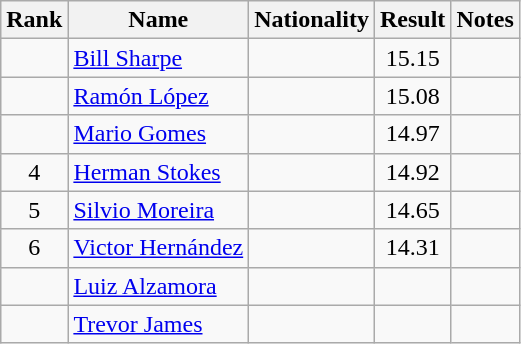<table class="wikitable sortable" style="text-align:center">
<tr>
<th>Rank</th>
<th>Name</th>
<th>Nationality</th>
<th>Result</th>
<th>Notes</th>
</tr>
<tr>
<td></td>
<td align=left><a href='#'>Bill Sharpe</a></td>
<td align=left></td>
<td>15.15</td>
<td></td>
</tr>
<tr>
<td></td>
<td align=left><a href='#'>Ramón López</a></td>
<td align=left></td>
<td>15.08</td>
<td></td>
</tr>
<tr>
<td></td>
<td align=left><a href='#'>Mario Gomes</a></td>
<td align=left></td>
<td>14.97</td>
<td></td>
</tr>
<tr>
<td>4</td>
<td align=left><a href='#'>Herman Stokes</a></td>
<td align=left></td>
<td>14.92</td>
<td></td>
</tr>
<tr>
<td>5</td>
<td align=left><a href='#'>Silvio Moreira</a></td>
<td align=left></td>
<td>14.65</td>
<td></td>
</tr>
<tr>
<td>6</td>
<td align=left><a href='#'>Victor Hernández</a></td>
<td align=left></td>
<td>14.31</td>
<td></td>
</tr>
<tr>
<td></td>
<td align=left><a href='#'>Luiz Alzamora</a></td>
<td align=left></td>
<td></td>
<td></td>
</tr>
<tr>
<td></td>
<td align=left><a href='#'>Trevor James</a></td>
<td align=left></td>
<td></td>
<td></td>
</tr>
</table>
